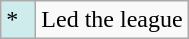<table class="wikitable">
<tr>
<td style="background:#CFECEC; width:1em">*</td>
<td>Led the league</td>
</tr>
</table>
